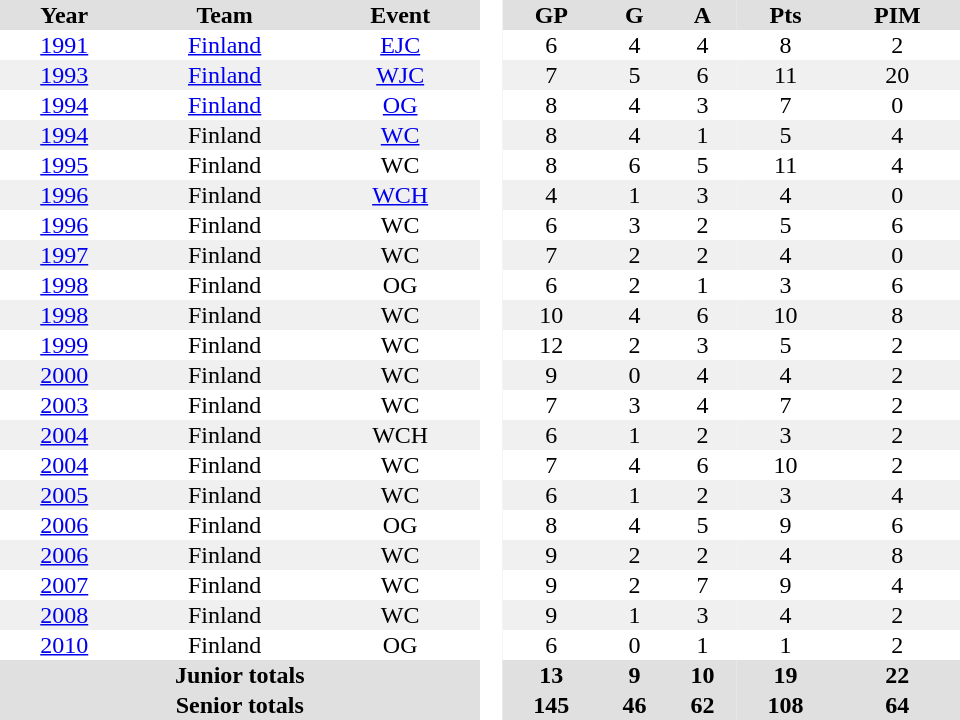<table border="0" cellpadding="1" cellspacing="0" style="text-align:center; width:40em">
<tr align="center" bgcolor="#e0e0e0">
<th>Year</th>
<th>Team</th>
<th>Event</th>
<th rowspan="99" bgcolor="#ffffff"> </th>
<th>GP</th>
<th>G</th>
<th>A</th>
<th>Pts</th>
<th>PIM</th>
</tr>
<tr>
<td><a href='#'>1991</a></td>
<td><a href='#'>Finland</a></td>
<td><a href='#'>EJC</a></td>
<td>6</td>
<td>4</td>
<td>4</td>
<td>8</td>
<td>2</td>
</tr>
<tr bgcolor="#f0f0f0">
<td><a href='#'>1993</a></td>
<td><a href='#'>Finland</a></td>
<td><a href='#'>WJC</a></td>
<td>7</td>
<td>5</td>
<td>6</td>
<td>11</td>
<td>20</td>
</tr>
<tr>
<td><a href='#'>1994</a></td>
<td><a href='#'>Finland</a></td>
<td><a href='#'>OG</a></td>
<td>8</td>
<td>4</td>
<td>3</td>
<td>7</td>
<td>0</td>
</tr>
<tr bgcolor="#f0f0f0">
<td><a href='#'>1994</a></td>
<td>Finland</td>
<td><a href='#'>WC</a></td>
<td>8</td>
<td>4</td>
<td>1</td>
<td>5</td>
<td>4</td>
</tr>
<tr>
<td><a href='#'>1995</a></td>
<td>Finland</td>
<td>WC</td>
<td>8</td>
<td>6</td>
<td>5</td>
<td>11</td>
<td>4</td>
</tr>
<tr bgcolor="#f0f0f0">
<td><a href='#'>1996</a></td>
<td>Finland</td>
<td><a href='#'>WCH</a></td>
<td>4</td>
<td>1</td>
<td>3</td>
<td>4</td>
<td>0</td>
</tr>
<tr>
<td><a href='#'>1996</a></td>
<td>Finland</td>
<td>WC</td>
<td>6</td>
<td>3</td>
<td>2</td>
<td>5</td>
<td>6</td>
</tr>
<tr bgcolor="#f0f0f0">
<td><a href='#'>1997</a></td>
<td>Finland</td>
<td>WC</td>
<td>7</td>
<td>2</td>
<td>2</td>
<td>4</td>
<td>0</td>
</tr>
<tr>
<td><a href='#'>1998</a></td>
<td>Finland</td>
<td>OG</td>
<td>6</td>
<td>2</td>
<td>1</td>
<td>3</td>
<td>6</td>
</tr>
<tr bgcolor="#f0f0f0">
<td><a href='#'>1998</a></td>
<td>Finland</td>
<td>WC</td>
<td>10</td>
<td>4</td>
<td>6</td>
<td>10</td>
<td>8</td>
</tr>
<tr>
<td><a href='#'>1999</a></td>
<td>Finland</td>
<td>WC</td>
<td>12</td>
<td>2</td>
<td>3</td>
<td>5</td>
<td>2</td>
</tr>
<tr bgcolor="#f0f0f0">
<td><a href='#'>2000</a></td>
<td>Finland</td>
<td>WC</td>
<td>9</td>
<td>0</td>
<td>4</td>
<td>4</td>
<td>2</td>
</tr>
<tr>
<td><a href='#'>2003</a></td>
<td>Finland</td>
<td>WC</td>
<td>7</td>
<td>3</td>
<td>4</td>
<td>7</td>
<td>2</td>
</tr>
<tr bgcolor="#f0f0f0">
<td><a href='#'>2004</a></td>
<td>Finland</td>
<td>WCH</td>
<td>6</td>
<td>1</td>
<td>2</td>
<td>3</td>
<td>2</td>
</tr>
<tr>
<td><a href='#'>2004</a></td>
<td>Finland</td>
<td>WC</td>
<td>7</td>
<td>4</td>
<td>6</td>
<td>10</td>
<td>2</td>
</tr>
<tr bgcolor="#f0f0f0">
<td><a href='#'>2005</a></td>
<td>Finland</td>
<td>WC</td>
<td>6</td>
<td>1</td>
<td>2</td>
<td>3</td>
<td>4</td>
</tr>
<tr>
<td><a href='#'>2006</a></td>
<td>Finland</td>
<td>OG</td>
<td>8</td>
<td>4</td>
<td>5</td>
<td>9</td>
<td>6</td>
</tr>
<tr bgcolor="#f0f0f0">
<td><a href='#'>2006</a></td>
<td>Finland</td>
<td>WC</td>
<td>9</td>
<td>2</td>
<td>2</td>
<td>4</td>
<td>8</td>
</tr>
<tr>
<td><a href='#'>2007</a></td>
<td>Finland</td>
<td>WC</td>
<td>9</td>
<td>2</td>
<td>7</td>
<td>9</td>
<td>4</td>
</tr>
<tr bgcolor="#f0f0f0">
<td><a href='#'>2008</a></td>
<td>Finland</td>
<td>WC</td>
<td>9</td>
<td>1</td>
<td>3</td>
<td>4</td>
<td>2</td>
</tr>
<tr>
<td><a href='#'>2010</a></td>
<td>Finland</td>
<td>OG</td>
<td>6</td>
<td>0</td>
<td>1</td>
<td>1</td>
<td>2</td>
</tr>
<tr bgcolor="#e0e0e0">
<th colspan=3>Junior totals</th>
<th>13</th>
<th>9</th>
<th>10</th>
<th>19</th>
<th>22</th>
</tr>
<tr bgcolor="#e0e0e0">
<th colspan=3>Senior totals</th>
<th>145</th>
<th>46</th>
<th>62</th>
<th>108</th>
<th>64</th>
</tr>
</table>
